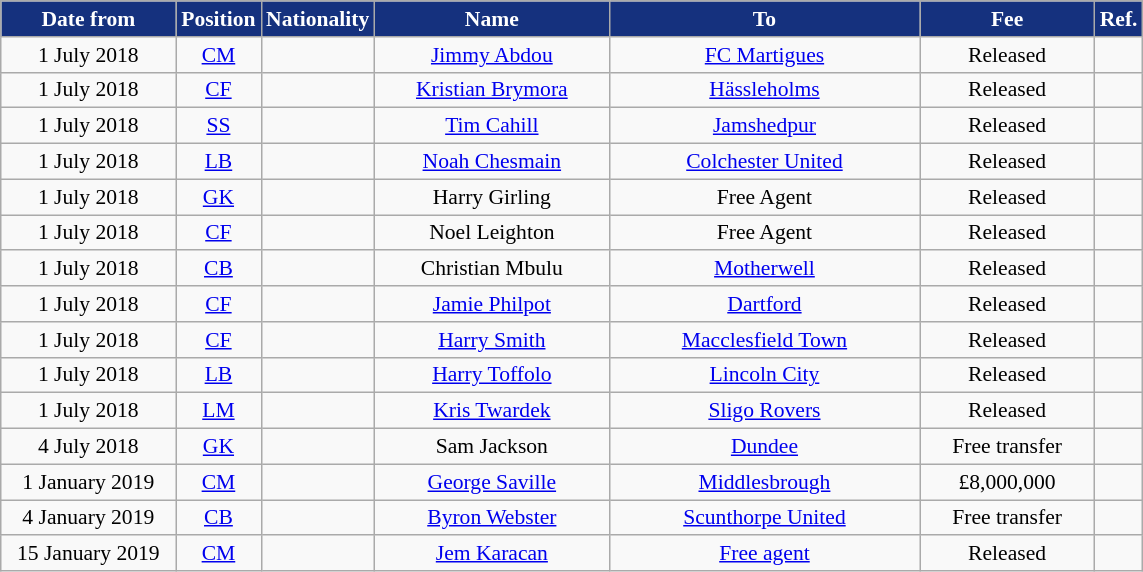<table class="wikitable"  style="text-align:center; font-size:90%; ">
<tr>
<th style="background:#15317E; color:white; width:110px;">Date from</th>
<th style="background:#15317E; color:white; width:50px;">Position</th>
<th style="background:#15317E; color:white; width:50px;">Nationality</th>
<th style="background:#15317E; color:white; width:150px;">Name</th>
<th style="background:#15317E; color:white; width:200px;">To</th>
<th style="background:#15317E; color:white; width:110px;">Fee</th>
<th style="background:#15317E; color:white; width:25px;">Ref.</th>
</tr>
<tr>
<td>1 July 2018</td>
<td><a href='#'>CM</a></td>
<td></td>
<td><a href='#'>Jimmy Abdou</a></td>
<td> <a href='#'>FC Martigues</a></td>
<td>Released</td>
<td></td>
</tr>
<tr>
<td>1 July 2018</td>
<td><a href='#'>CF</a></td>
<td></td>
<td><a href='#'>Kristian Brymora</a></td>
<td> <a href='#'>Hässleholms</a></td>
<td>Released</td>
<td></td>
</tr>
<tr>
<td>1 July 2018</td>
<td><a href='#'>SS</a></td>
<td></td>
<td><a href='#'>Tim Cahill</a></td>
<td> <a href='#'>Jamshedpur</a></td>
<td>Released</td>
<td></td>
</tr>
<tr>
<td>1 July 2018</td>
<td><a href='#'>LB</a></td>
<td></td>
<td><a href='#'>Noah Chesmain</a></td>
<td><a href='#'>Colchester United</a></td>
<td>Released</td>
<td></td>
</tr>
<tr>
<td>1 July 2018</td>
<td><a href='#'>GK</a></td>
<td></td>
<td>Harry Girling</td>
<td>Free Agent</td>
<td>Released</td>
<td></td>
</tr>
<tr>
<td>1 July 2018</td>
<td><a href='#'>CF</a></td>
<td></td>
<td>Noel Leighton</td>
<td>Free Agent</td>
<td>Released</td>
<td></td>
</tr>
<tr>
<td>1 July 2018</td>
<td><a href='#'>CB</a></td>
<td></td>
<td>Christian Mbulu</td>
<td> <a href='#'>Motherwell</a></td>
<td>Released</td>
<td></td>
</tr>
<tr>
<td>1 July 2018</td>
<td><a href='#'>CF</a></td>
<td></td>
<td><a href='#'>Jamie Philpot</a></td>
<td><a href='#'>Dartford</a></td>
<td>Released</td>
<td></td>
</tr>
<tr>
<td>1 July 2018</td>
<td><a href='#'>CF</a></td>
<td></td>
<td><a href='#'>Harry Smith</a></td>
<td><a href='#'>Macclesfield Town</a></td>
<td>Released</td>
<td></td>
</tr>
<tr>
<td>1 July 2018</td>
<td><a href='#'>LB</a></td>
<td></td>
<td><a href='#'>Harry Toffolo</a></td>
<td><a href='#'>Lincoln City</a></td>
<td>Released</td>
<td></td>
</tr>
<tr>
<td>1 July 2018</td>
<td><a href='#'>LM</a></td>
<td></td>
<td><a href='#'>Kris Twardek</a></td>
<td> <a href='#'>Sligo Rovers</a></td>
<td>Released</td>
<td></td>
</tr>
<tr>
<td>4 July 2018</td>
<td><a href='#'>GK</a></td>
<td></td>
<td>Sam Jackson</td>
<td> <a href='#'>Dundee</a></td>
<td>Free transfer</td>
<td></td>
</tr>
<tr>
<td>1 January 2019</td>
<td><a href='#'>CM</a></td>
<td></td>
<td><a href='#'>George Saville</a></td>
<td><a href='#'>Middlesbrough</a></td>
<td>£8,000,000</td>
<td></td>
</tr>
<tr>
<td>4 January 2019</td>
<td><a href='#'>CB</a></td>
<td></td>
<td><a href='#'>Byron Webster</a></td>
<td><a href='#'>Scunthorpe United</a></td>
<td>Free transfer</td>
<td></td>
</tr>
<tr>
<td>15 January 2019</td>
<td><a href='#'>CM</a></td>
<td></td>
<td><a href='#'>Jem Karacan</a></td>
<td><a href='#'>Free agent</a></td>
<td>Released</td>
<td></td>
</tr>
</table>
